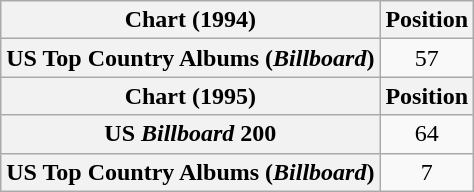<table class="wikitable plainrowheaders" style="text-align:center">
<tr>
<th scope="col">Chart (1994)</th>
<th scope="col">Position</th>
</tr>
<tr>
<th scope="row">US Top Country Albums (<em>Billboard</em>)</th>
<td>57</td>
</tr>
<tr>
<th scope="col">Chart (1995)</th>
<th scope="col">Position</th>
</tr>
<tr>
<th scope="row">US <em>Billboard</em> 200</th>
<td>64</td>
</tr>
<tr>
<th scope="row">US Top Country Albums (<em>Billboard</em>)</th>
<td>7</td>
</tr>
</table>
